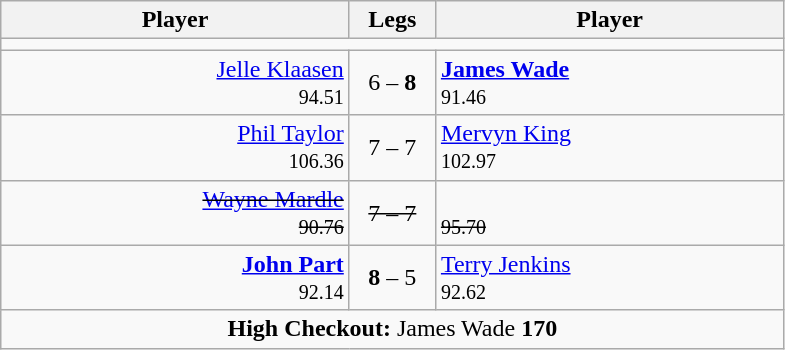<table class=wikitable style="text-align:center">
<tr>
<th width=225>Player</th>
<th width=50>Legs</th>
<th width=225>Player</th>
</tr>
<tr align=center>
<td colspan="3"></td>
</tr>
<tr align=left>
<td align=right><a href='#'>Jelle Klaasen</a>  <br><small><span>94.51</span></small></td>
<td align=center>6 – <strong>8</strong></td>
<td> <strong><a href='#'>James Wade</a></strong> <br><small><span>91.46</span></small></td>
</tr>
<tr align=left>
<td align=right><a href='#'>Phil Taylor</a>  <br><small><span>106.36</span></small></td>
<td align=center>7 – 7</td>
<td> <a href='#'>Mervyn King</a> <br><small><span>102.97</span></small></td>
</tr>
<tr align=left>
<td align=right><s><a href='#'>Wayne Mardle</a></s>   <br><small><span><s>90.76</s></span></small></td>
<td align=center><s>7 – 7</s></td>
<td> <br><small><span><s>95.70</s></span></small></td>
</tr>
<tr align=left>
<td align=right><strong><a href='#'>John Part</a></strong>  <br><small><span>92.14</span></small></td>
<td align=center><strong>8</strong> – 5</td>
<td> <a href='#'>Terry Jenkins</a> <br><small><span>92.62</span></small></td>
</tr>
<tr align=center>
<td colspan="3"><strong>High Checkout:</strong> James Wade <strong>170</strong></td>
</tr>
</table>
